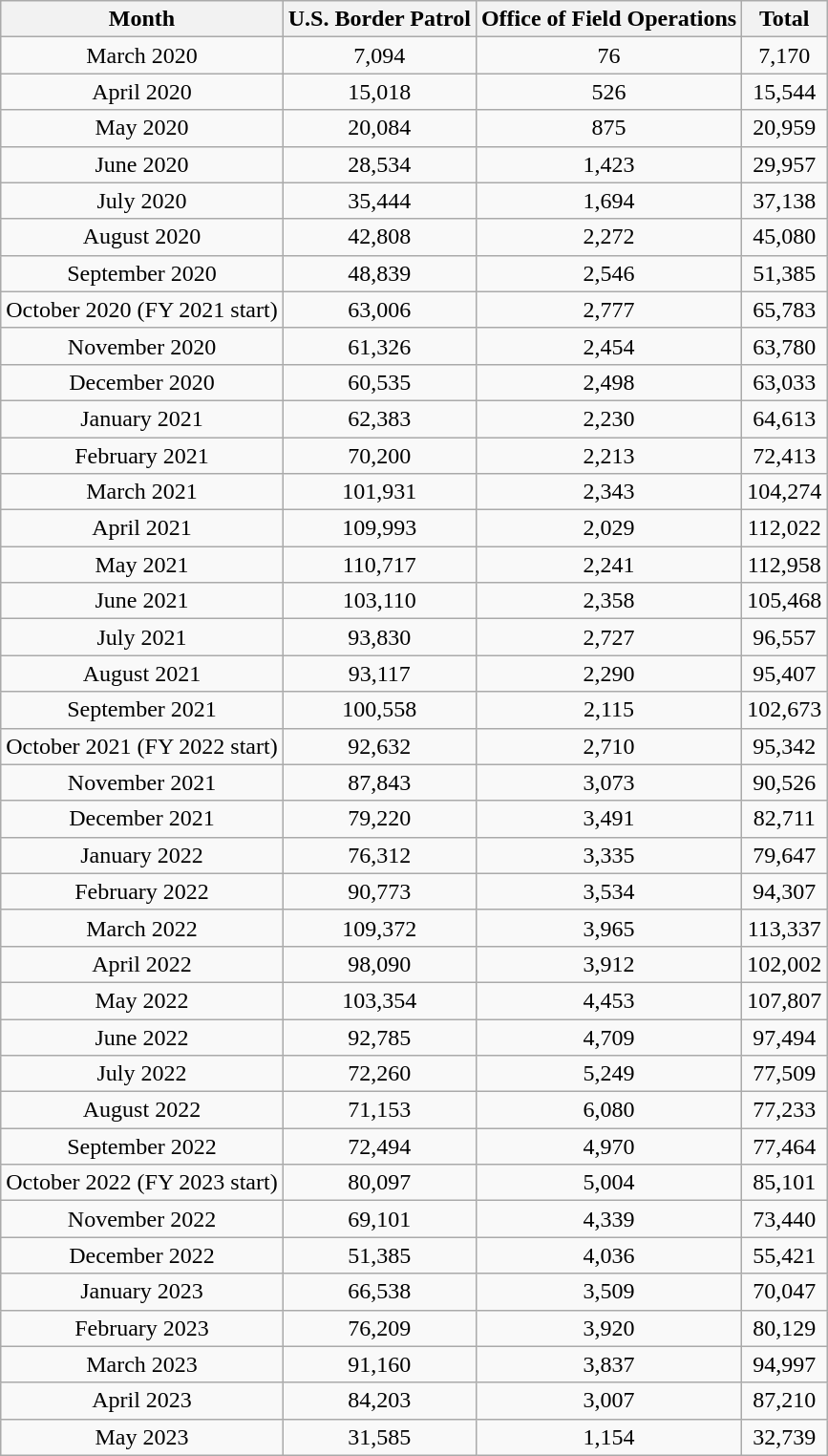<table class="wikitable" style="text-align:center">
<tr>
<th>Month</th>
<th>U.S. Border Patrol</th>
<th>Office of Field Operations</th>
<th>Total</th>
</tr>
<tr>
<td>March 2020</td>
<td>7,094</td>
<td>76</td>
<td>7,170</td>
</tr>
<tr>
<td>April 2020</td>
<td>15,018</td>
<td>526</td>
<td>15,544</td>
</tr>
<tr>
<td>May 2020</td>
<td>20,084</td>
<td>875</td>
<td>20,959</td>
</tr>
<tr>
<td>June 2020</td>
<td>28,534</td>
<td>1,423</td>
<td>29,957</td>
</tr>
<tr>
<td>July 2020</td>
<td>35,444</td>
<td>1,694</td>
<td>37,138</td>
</tr>
<tr>
<td>August 2020</td>
<td>42,808</td>
<td>2,272</td>
<td>45,080</td>
</tr>
<tr>
<td>September 2020</td>
<td>48,839</td>
<td>2,546</td>
<td>51,385</td>
</tr>
<tr>
<td>October 2020 (FY 2021 start)</td>
<td>63,006</td>
<td>2,777</td>
<td>65,783</td>
</tr>
<tr>
<td>November 2020</td>
<td>61,326</td>
<td>2,454</td>
<td>63,780</td>
</tr>
<tr>
<td>December 2020</td>
<td>60,535</td>
<td>2,498</td>
<td>63,033</td>
</tr>
<tr>
<td>January 2021</td>
<td>62,383</td>
<td>2,230</td>
<td>64,613</td>
</tr>
<tr>
<td>February 2021</td>
<td>70,200</td>
<td>2,213</td>
<td>72,413</td>
</tr>
<tr>
<td>March 2021</td>
<td>101,931</td>
<td>2,343</td>
<td>104,274</td>
</tr>
<tr>
<td>April 2021</td>
<td>109,993</td>
<td>2,029</td>
<td>112,022</td>
</tr>
<tr>
<td>May 2021</td>
<td>110,717</td>
<td>2,241</td>
<td>112,958</td>
</tr>
<tr>
<td>June 2021</td>
<td>103,110</td>
<td>2,358</td>
<td>105,468</td>
</tr>
<tr>
<td>July 2021</td>
<td>93,830</td>
<td>2,727</td>
<td>96,557</td>
</tr>
<tr>
<td>August 2021</td>
<td>93,117</td>
<td>2,290</td>
<td>95,407</td>
</tr>
<tr>
<td>September 2021</td>
<td>100,558</td>
<td>2,115</td>
<td>102,673</td>
</tr>
<tr>
<td>October 2021 (FY 2022 start)</td>
<td>92,632</td>
<td>2,710</td>
<td>95,342</td>
</tr>
<tr>
<td>November 2021</td>
<td>87,843</td>
<td>3,073</td>
<td>90,526</td>
</tr>
<tr>
<td>December 2021</td>
<td>79,220</td>
<td>3,491</td>
<td>82,711</td>
</tr>
<tr>
<td>January 2022</td>
<td>76,312</td>
<td>3,335</td>
<td>79,647</td>
</tr>
<tr>
<td>February 2022</td>
<td>90,773</td>
<td>3,534</td>
<td>94,307</td>
</tr>
<tr>
<td>March 2022</td>
<td>109,372</td>
<td>3,965</td>
<td>113,337</td>
</tr>
<tr>
<td>April 2022</td>
<td>98,090</td>
<td>3,912</td>
<td>102,002</td>
</tr>
<tr>
<td>May 2022</td>
<td>103,354</td>
<td>4,453</td>
<td>107,807</td>
</tr>
<tr>
<td>June 2022</td>
<td>92,785</td>
<td>4,709</td>
<td>97,494</td>
</tr>
<tr>
<td>July 2022</td>
<td>72,260</td>
<td>5,249</td>
<td>77,509</td>
</tr>
<tr>
<td>August 2022</td>
<td>71,153</td>
<td>6,080</td>
<td>77,233</td>
</tr>
<tr>
<td>September 2022</td>
<td>72,494</td>
<td>4,970</td>
<td>77,464</td>
</tr>
<tr>
<td>October 2022 (FY 2023 start)</td>
<td>80,097</td>
<td>5,004</td>
<td>85,101</td>
</tr>
<tr>
<td>November 2022</td>
<td>69,101</td>
<td>4,339</td>
<td>73,440</td>
</tr>
<tr>
<td>December 2022</td>
<td>51,385</td>
<td>4,036</td>
<td>55,421</td>
</tr>
<tr>
<td>January 2023</td>
<td>66,538</td>
<td>3,509</td>
<td>70,047</td>
</tr>
<tr>
<td>February 2023</td>
<td>76,209</td>
<td>3,920</td>
<td>80,129</td>
</tr>
<tr>
<td>March 2023</td>
<td>91,160</td>
<td>3,837</td>
<td>94,997</td>
</tr>
<tr>
<td>April 2023</td>
<td>84,203</td>
<td>3,007</td>
<td>87,210</td>
</tr>
<tr>
<td>May 2023</td>
<td>31,585</td>
<td>1,154</td>
<td>32,739</td>
</tr>
</table>
